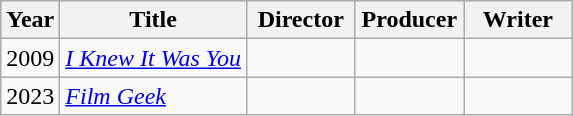<table class="wikitable">
<tr>
<th>Year</th>
<th>Title</th>
<th width=65>Director</th>
<th width=65>Producer</th>
<th width=65>Writer</th>
</tr>
<tr>
<td>2009</td>
<td><em><a href='#'>I Knew It Was You</a></em></td>
<td></td>
<td></td>
<td></td>
</tr>
<tr>
<td>2023</td>
<td><em><a href='#'>Film Geek</a></em> </td>
<td></td>
<td></td>
<td></td>
</tr>
</table>
